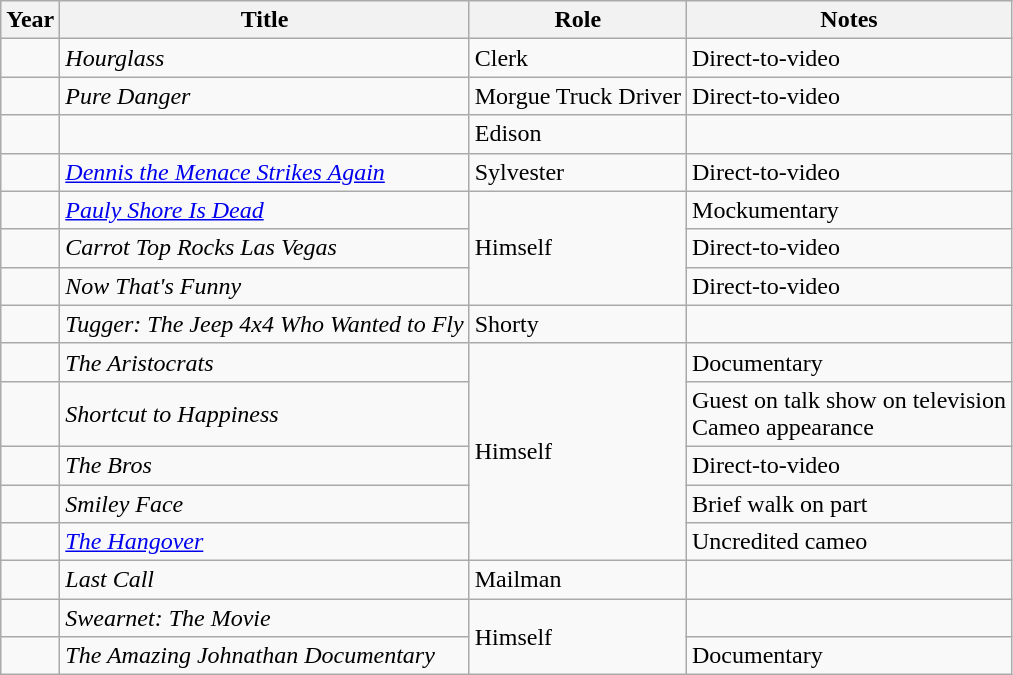<table class="wikitable sortable plainrowheaders unsortable">
<tr>
<th scope="col">Year</th>
<th scope="col">Title</th>
<th scope="col">Role</th>
<th scope="col" class="unsortable">Notes</th>
</tr>
<tr>
<td></td>
<td scope="row"><em>Hourglass</em></td>
<td>Clerk</td>
<td>Direct-to-video</td>
</tr>
<tr>
<td></td>
<td scope="row"><em>Pure Danger</em></td>
<td>Morgue Truck Driver</td>
<td>Direct-to-video</td>
</tr>
<tr>
<td></td>
<td></td>
<td>Edison</td>
<td></td>
</tr>
<tr>
<td></td>
<td><em><a href='#'>Dennis the Menace Strikes Again</a></em></td>
<td>Sylvester</td>
<td>Direct-to-video</td>
</tr>
<tr>
<td></td>
<td scope="row"><em><a href='#'>Pauly Shore Is Dead</a></em></td>
<td rowspan="3">Himself</td>
<td>Mockumentary</td>
</tr>
<tr>
<td></td>
<td scope="row"><em>Carrot Top Rocks Las Vegas</em></td>
<td>Direct-to-video</td>
</tr>
<tr>
<td></td>
<td scope="row"><em>Now That's Funny</em></td>
<td>Direct-to-video</td>
</tr>
<tr>
<td></td>
<td scope="row"><em>Tugger: The Jeep 4x4 Who Wanted to Fly</em></td>
<td>Shorty</td>
<td></td>
</tr>
<tr>
<td></td>
<td scope="row"><em>The Aristocrats</em></td>
<td rowspan="5">Himself</td>
<td>Documentary</td>
</tr>
<tr>
<td></td>
<td scope="row"><em>Shortcut to Happiness</em></td>
<td>Guest on talk show on television<br>Cameo appearance</td>
</tr>
<tr>
<td></td>
<td scope="row"><em>The Bros</em></td>
<td>Direct-to-video</td>
</tr>
<tr>
<td></td>
<td scope="row"><em>Smiley Face</em></td>
<td>Brief walk on part</td>
</tr>
<tr>
<td></td>
<td><em><a href='#'>The Hangover</a></em></td>
<td>Uncredited cameo</td>
</tr>
<tr>
<td></td>
<td scope="row"><em>Last Call</em></td>
<td>Mailman</td>
<td></td>
</tr>
<tr>
<td></td>
<td scope="row"><em>Swearnet: The Movie</em></td>
<td rowspan="2">Himself</td>
<td></td>
</tr>
<tr>
<td></td>
<td><em>The Amazing Johnathan Documentary</em></td>
<td>Documentary</td>
</tr>
</table>
